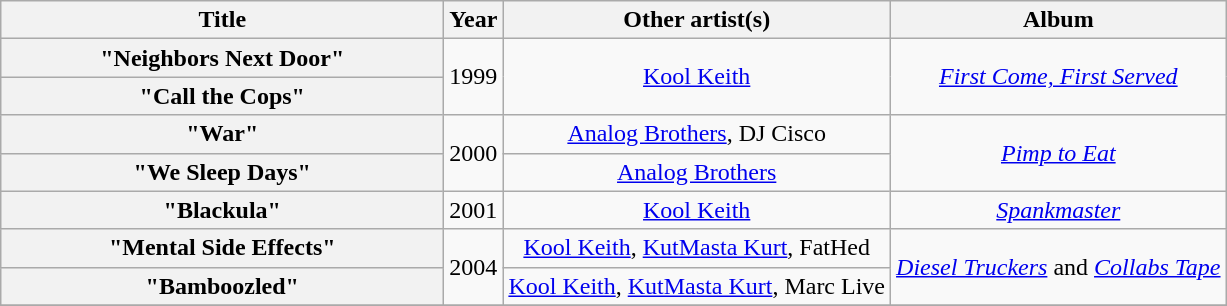<table class="wikitable plainrowheaders" style="text-align:center;">
<tr>
<th scope="col" style="width:18em;">Title</th>
<th scope="col">Year</th>
<th scope="col">Other artist(s)</th>
<th scope="col">Album</th>
</tr>
<tr>
<th scope="row">"Neighbors Next Door"</th>
<td rowspan="2">1999</td>
<td rowspan="2"><a href='#'>Kool Keith</a></td>
<td rowspan="2"><em><a href='#'>First Come, First Served</a></em></td>
</tr>
<tr>
<th scope="row">"Call the Cops"</th>
</tr>
<tr>
<th scope="row">"War"</th>
<td rowspan="2">2000</td>
<td><a href='#'>Analog Brothers</a>, DJ Cisco</td>
<td rowspan="2"><em><a href='#'>Pimp to Eat</a></em></td>
</tr>
<tr>
<th scope="row">"We Sleep Days"</th>
<td><a href='#'>Analog Brothers</a></td>
</tr>
<tr>
<th scope="row">"Blackula"</th>
<td>2001</td>
<td><a href='#'>Kool Keith</a></td>
<td><em><a href='#'>Spankmaster</a></em></td>
</tr>
<tr>
<th scope="row">"Mental Side Effects"</th>
<td rowspan="2">2004</td>
<td><a href='#'>Kool Keith</a>, <a href='#'>KutMasta Kurt</a>, FatHed</td>
<td rowspan="2"><em><a href='#'>Diesel Truckers</a></em> and <em><a href='#'>Collabs Tape</a></em></td>
</tr>
<tr>
<th scope="row">"Bamboozled"</th>
<td><a href='#'>Kool Keith</a>, <a href='#'>KutMasta Kurt</a>, Marc Live</td>
</tr>
<tr>
</tr>
</table>
